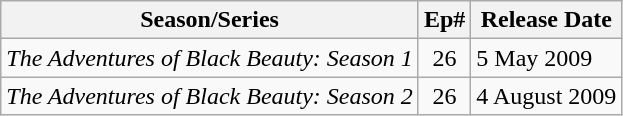<table class="wikitable">
<tr>
<th>Season/Series</th>
<th>Ep#</th>
<th>Release Date</th>
</tr>
<tr>
<td><em>The Adventures of Black Beauty: Season 1</em></td>
<td align="center">26</td>
<td>5 May 2009</td>
</tr>
<tr>
<td><em>The Adventures of Black Beauty: Season 2</em></td>
<td align="center">26</td>
<td>4 August 2009</td>
</tr>
</table>
